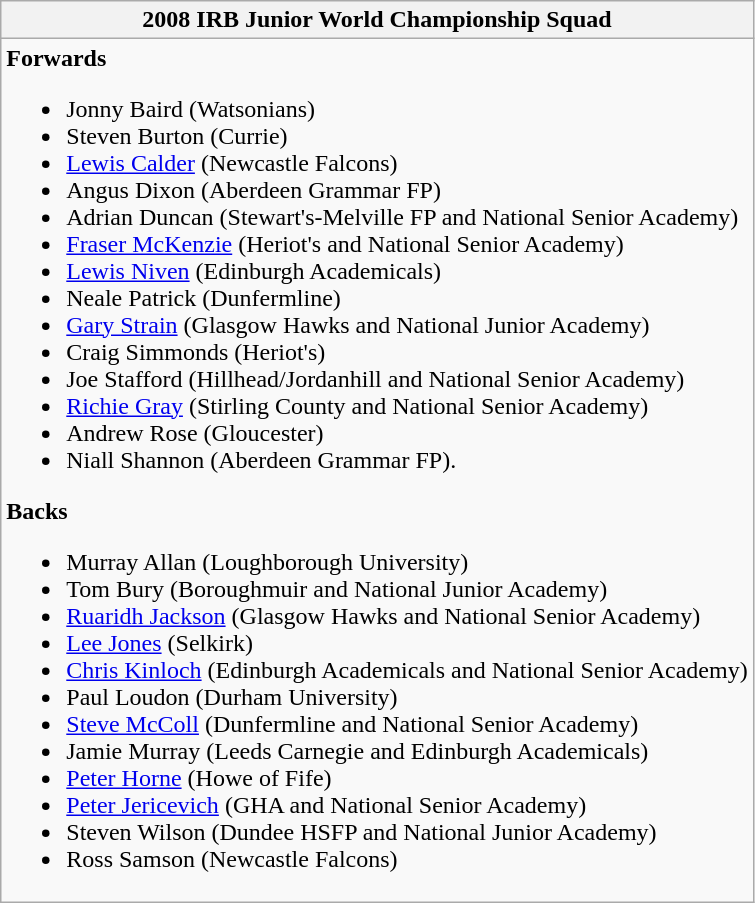<table class="wikitable collapsible collapsed">
<tr>
<th>2008 IRB Junior World Championship Squad</th>
</tr>
<tr>
<td><strong>Forwards</strong><br><ul><li>Jonny Baird (Watsonians)</li><li>Steven Burton (Currie)</li><li><a href='#'>Lewis Calder</a> (Newcastle Falcons)</li><li>Angus Dixon (Aberdeen Grammar FP)</li><li>Adrian Duncan (Stewart's-Melville FP and National Senior Academy)</li><li><a href='#'>Fraser McKenzie</a> (Heriot's and National Senior Academy)</li><li><a href='#'>Lewis Niven</a> (Edinburgh Academicals)</li><li>Neale Patrick (Dunfermline)</li><li><a href='#'>Gary Strain</a> (Glasgow Hawks and National Junior Academy)</li><li>Craig Simmonds (Heriot's)</li><li>Joe Stafford (Hillhead/Jordanhill and National Senior Academy)</li><li><a href='#'>Richie Gray</a> (Stirling County and National Senior Academy)</li><li>Andrew Rose (Gloucester)</li><li>Niall Shannon (Aberdeen Grammar FP).</li></ul><strong>Backs</strong><ul><li>Murray Allan (Loughborough University)</li><li>Tom Bury (Boroughmuir and National Junior Academy)</li><li><a href='#'>Ruaridh Jackson</a> (Glasgow Hawks and National Senior Academy)</li><li><a href='#'>Lee Jones</a> (Selkirk)</li><li><a href='#'>Chris Kinloch</a> (Edinburgh Academicals and National Senior Academy)</li><li>Paul Loudon (Durham University)</li><li><a href='#'>Steve McColl</a> (Dunfermline and National Senior Academy)</li><li>Jamie Murray (Leeds Carnegie and Edinburgh Academicals)</li><li><a href='#'>Peter Horne</a> (Howe of Fife)</li><li><a href='#'>Peter Jericevich</a> (GHA and National Senior Academy)</li><li>Steven Wilson (Dundee HSFP and National Junior Academy)</li><li>Ross Samson (Newcastle Falcons)</li></ul></td>
</tr>
</table>
